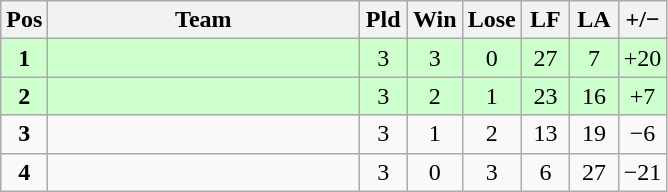<table class="wikitable" style="font-size: 100%">
<tr>
<th width=20>Pos</th>
<th width=200>Team</th>
<th width=25>Pld</th>
<th width=25>Win</th>
<th width=25>Lose</th>
<th width=25>LF</th>
<th width=25>LA</th>
<th width=25>+/−</th>
</tr>
<tr align=center style="background: #ccffcc;">
<td><strong>1</strong></td>
<td align="left"></td>
<td>3</td>
<td>3</td>
<td>0</td>
<td>27</td>
<td>7</td>
<td>+20</td>
</tr>
<tr align=center style="background: #ccffcc;">
<td><strong>2</strong></td>
<td align="left"></td>
<td>3</td>
<td>2</td>
<td>1</td>
<td>23</td>
<td>16</td>
<td>+7</td>
</tr>
<tr align=center>
<td><strong>3</strong></td>
<td align="left"></td>
<td>3</td>
<td>1</td>
<td>2</td>
<td>13</td>
<td>19</td>
<td>−6</td>
</tr>
<tr align=center>
<td><strong>4</strong></td>
<td align="left"></td>
<td>3</td>
<td>0</td>
<td>3</td>
<td>6</td>
<td>27</td>
<td>−21</td>
</tr>
</table>
